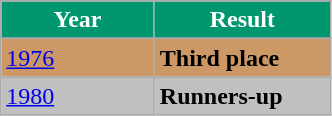<table class="wikitable">
<tr>
</tr>
<tr style="color:white;">
<th style="width:95px; background:#00966E;">Year</th>
<th style="width:110px; background:#00966E;">Result</th>
</tr>
<tr>
</tr>
<tr bgcolor=#cc9966>
<td> <a href='#'>1976</a></td>
<td><strong>Third place</strong> </td>
</tr>
<tr bgcolor=silver>
<td> <a href='#'>1980</a></td>
<td><strong>Runners-up</strong> </td>
</tr>
</table>
